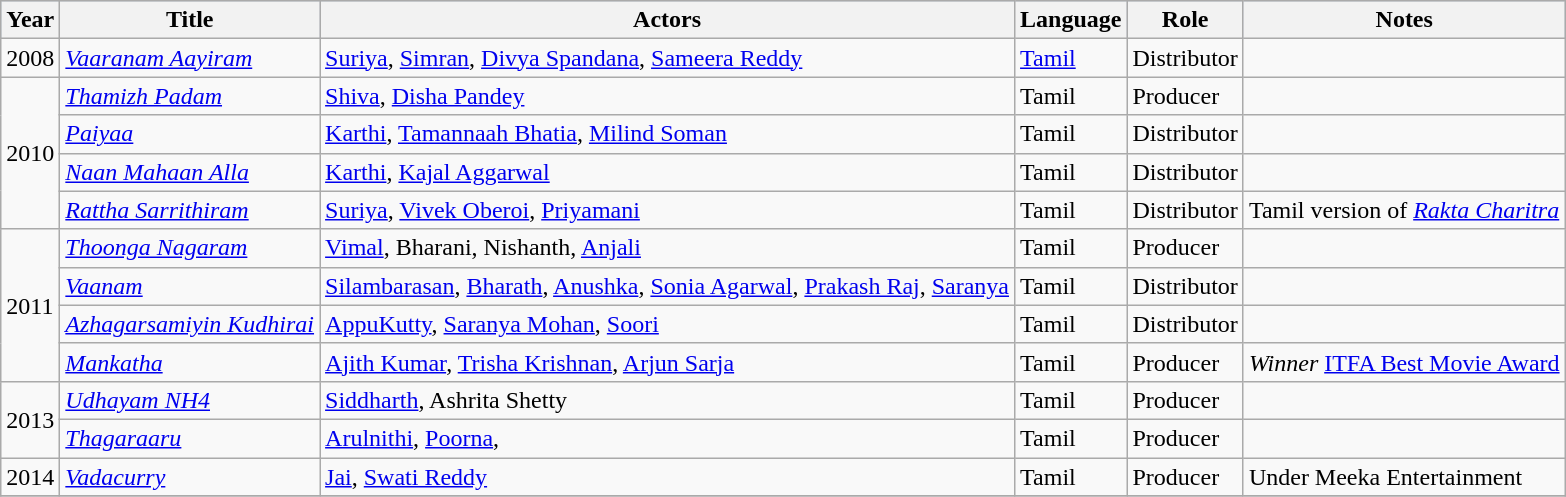<table class="wikitable">
<tr style="background:LightSteelBlue; text-align:center;">
<th>Year</th>
<th>Title</th>
<th>Actors</th>
<th>Language</th>
<th>Role</th>
<th>Notes</th>
</tr>
<tr>
<td>2008</td>
<td><em><a href='#'>Vaaranam Aayiram</a></em></td>
<td><a href='#'>Suriya</a>, <a href='#'>Simran</a>, <a href='#'>Divya Spandana</a>, <a href='#'>Sameera Reddy</a></td>
<td><a href='#'>Tamil</a></td>
<td>Distributor</td>
<td></td>
</tr>
<tr>
<td rowspan="4">2010</td>
<td><em><a href='#'>Thamizh Padam</a></em></td>
<td><a href='#'>Shiva</a>, <a href='#'>Disha Pandey</a></td>
<td>Tamil</td>
<td>Producer</td>
<td></td>
</tr>
<tr>
<td><em><a href='#'>Paiyaa</a></em></td>
<td><a href='#'>Karthi</a>, <a href='#'>Tamannaah Bhatia</a>, <a href='#'>Milind Soman</a></td>
<td>Tamil</td>
<td>Distributor</td>
<td></td>
</tr>
<tr>
<td><em><a href='#'>Naan Mahaan Alla</a></em></td>
<td><a href='#'>Karthi</a>, <a href='#'>Kajal Aggarwal</a></td>
<td>Tamil</td>
<td>Distributor</td>
<td></td>
</tr>
<tr>
<td><em><a href='#'>Rattha Sarrithiram</a></em></td>
<td><a href='#'>Suriya</a>, <a href='#'>Vivek Oberoi</a>, <a href='#'>Priyamani</a></td>
<td>Tamil</td>
<td>Distributor</td>
<td>Tamil version of <em><a href='#'>Rakta Charitra</a></em></td>
</tr>
<tr>
<td rowspan="4">2011</td>
<td><em><a href='#'>Thoonga Nagaram</a></em></td>
<td><a href='#'>Vimal</a>, Bharani, Nishanth, <a href='#'>Anjali</a></td>
<td>Tamil</td>
<td>Producer</td>
<td></td>
</tr>
<tr>
<td><em><a href='#'>Vaanam</a></em></td>
<td><a href='#'>Silambarasan</a>, <a href='#'>Bharath</a>, <a href='#'>Anushka</a>, <a href='#'>Sonia Agarwal</a>, <a href='#'>Prakash Raj</a>, <a href='#'>Saranya</a></td>
<td>Tamil</td>
<td>Distributor</td>
<td></td>
</tr>
<tr>
<td><em><a href='#'>Azhagarsamiyin Kudhirai</a></em></td>
<td><a href='#'>AppuKutty</a>, <a href='#'>Saranya Mohan</a>, <a href='#'>Soori</a></td>
<td>Tamil</td>
<td>Distributor</td>
<td></td>
</tr>
<tr>
<td><em><a href='#'>Mankatha</a></em></td>
<td><a href='#'>Ajith Kumar</a>, <a href='#'>Trisha Krishnan</a>, <a href='#'>Arjun Sarja</a></td>
<td>Tamil</td>
<td>Producer</td>
<td><em>Winner</em> <a href='#'>ITFA Best Movie Award</a></td>
</tr>
<tr>
<td rowspan="2">2013</td>
<td><em><a href='#'>Udhayam NH4</a></em></td>
<td><a href='#'>Siddharth</a>, Ashrita Shetty</td>
<td>Tamil</td>
<td>Producer</td>
<td></td>
</tr>
<tr>
<td><em><a href='#'>Thagaraaru</a></em></td>
<td><a href='#'>Arulnithi</a>, <a href='#'>Poorna</a>,</td>
<td>Tamil</td>
<td>Producer</td>
<td></td>
</tr>
<tr>
<td rowspan="1">2014</td>
<td><em><a href='#'>Vadacurry</a></em></td>
<td><a href='#'>Jai</a>, <a href='#'>Swati Reddy</a></td>
<td>Tamil</td>
<td>Producer</td>
<td>Under Meeka Entertainment</td>
</tr>
<tr>
</tr>
</table>
